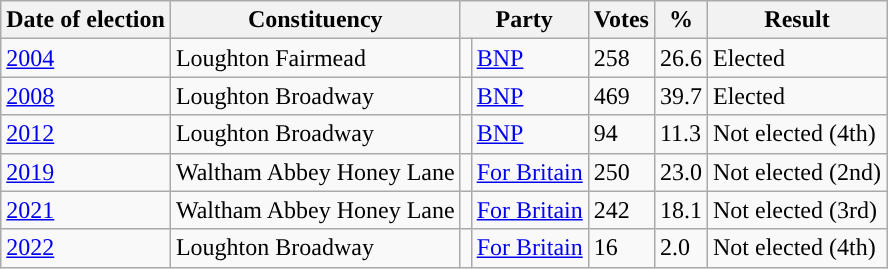<table class="wikitable">
<tr>
<th>Date of election</th>
<th>Constituency</th>
<th colspan="2">Party</th>
<th>Votes</th>
<th>%</th>
<th>Result</th>
</tr>
<tr>
<td><a href='#'>2004</a></td>
<td>Loughton Fairmead</td>
<td style="background-color: "></td>
<td><a href='#'>BNP</a></td>
<td>258</td>
<td>26.6</td>
<td>Elected</td>
</tr>
<tr>
<td><a href='#'>2008</a></td>
<td>Loughton Broadway</td>
<td style="background-color: "></td>
<td><a href='#'>BNP</a></td>
<td>469</td>
<td>39.7</td>
<td>Elected</td>
</tr>
<tr>
<td><a href='#'>2012</a></td>
<td>Loughton Broadway</td>
<td style="background-color: "></td>
<td><a href='#'>BNP</a></td>
<td>94</td>
<td>11.3</td>
<td>Not elected (4th)</td>
</tr>
<tr>
<td><a href='#'>2019</a></td>
<td>Waltham Abbey Honey Lane</td>
<td style="background-color: "></td>
<td><a href='#'>For Britain</a></td>
<td>250</td>
<td>23.0</td>
<td>Not elected (2nd)</td>
</tr>
<tr>
<td><a href='#'>2021</a></td>
<td>Waltham Abbey Honey Lane</td>
<td style="background-color: "></td>
<td><a href='#'>For Britain</a></td>
<td>242</td>
<td>18.1</td>
<td>Not elected (3rd)</td>
</tr>
<tr>
<td><a href='#'>2022</a></td>
<td>Loughton Broadway</td>
<td style="background-color: "></td>
<td><a href='#'>For Britain</a></td>
<td>16</td>
<td>2.0</td>
<td>Not elected (4th)</td>
</tr>
</table>
